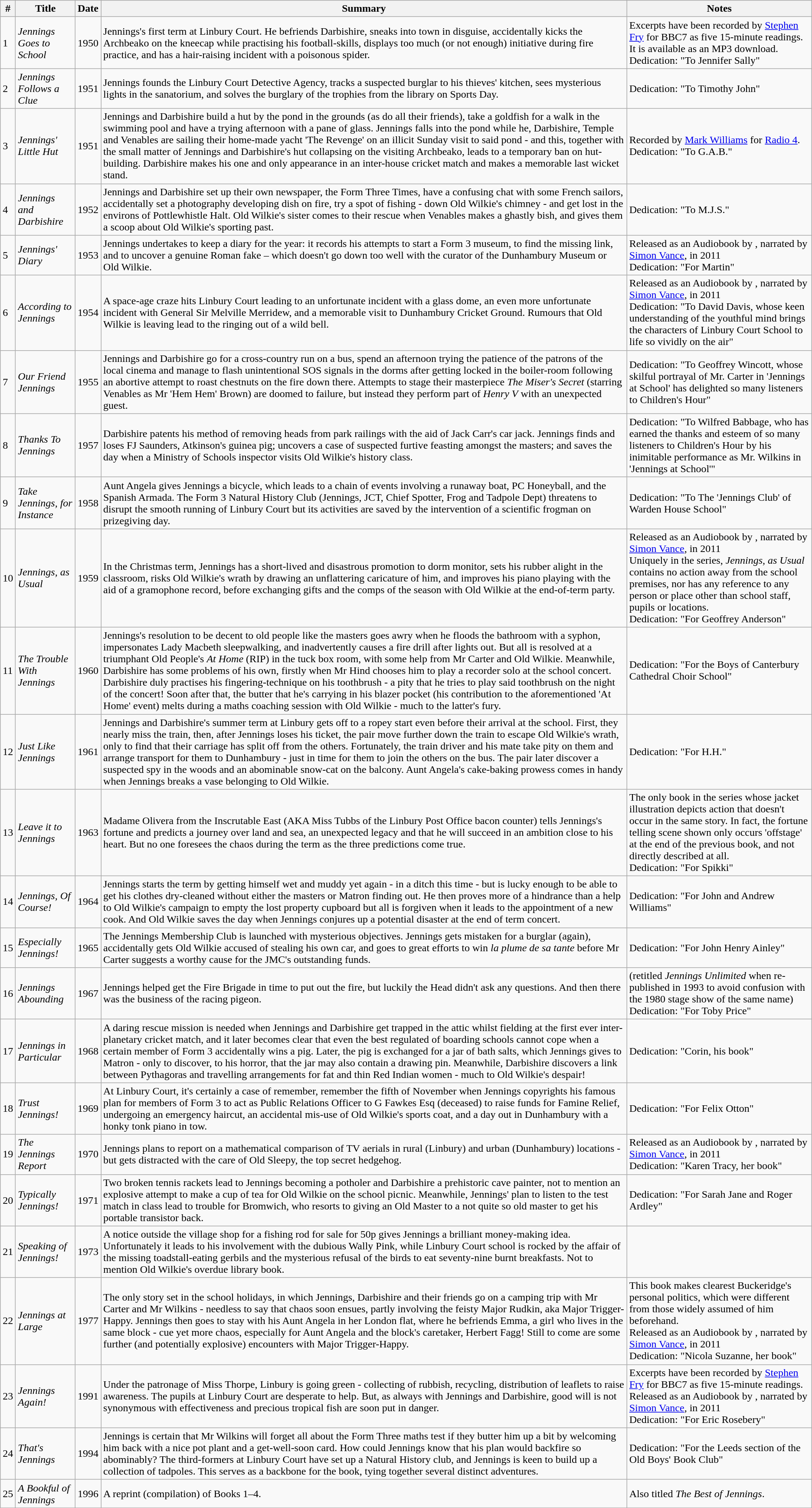<table class="wikitable sortable">
<tr>
<th>#</th>
<th>Title</th>
<th>Date</th>
<th>Summary</th>
<th>Notes</th>
</tr>
<tr>
<td>1</td>
<td><em>Jennings Goes to School</em></td>
<td>1950</td>
<td>Jennings's first term at Linbury Court. He befriends Darbishire, sneaks into town in disguise, accidentally kicks the Archbeako on the kneecap while practising his football-skills, displays too much (or not enough) initiative during fire practice, and has a hair-raising incident with a poisonous spider.</td>
<td>Excerpts have been recorded by <a href='#'>Stephen Fry</a> for BBC7 as five 15-minute readings. It is available as an MP3 download.<br>Dedication: "To Jennifer Sally"</td>
</tr>
<tr>
<td>2</td>
<td><em>Jennings Follows a Clue</em></td>
<td>1951</td>
<td>Jennings founds the Linbury Court Detective Agency, tracks a suspected burglar to his thieves' kitchen, sees mysterious lights in the sanatorium, and solves the burglary of the trophies from the library on Sports Day.</td>
<td>Dedication: "To Timothy John"</td>
</tr>
<tr>
<td>3</td>
<td><em>Jennings' Little Hut</em></td>
<td>1951</td>
<td>Jennings and Darbishire build a hut by the pond in the grounds (as do all their friends), take a goldfish for a walk in the swimming pool and have a trying afternoon with a pane of glass. Jennings falls into the pond while he, Darbishire, Temple and Venables are sailing their home-made yacht 'The Revenge' on an illicit Sunday visit to said pond - and this, together with the small matter of Jennings and Darbishire's hut collapsing on the visiting Archbeako, leads to a temporary ban on hut-building. Darbishire makes his one and only appearance in an inter-house cricket match and makes a memorable last wicket stand.</td>
<td>Recorded by <a href='#'>Mark Williams</a> for <a href='#'>Radio 4</a>.<br>Dedication: "To G.A.B."</td>
</tr>
<tr>
<td>4</td>
<td><em>Jennings and Darbishire</em></td>
<td>1952</td>
<td>Jennings and Darbishire set up their own newspaper, the Form Three Times, have a confusing chat with some French sailors, accidentally set a photography developing dish on fire, try a spot of fishing - down Old Wilkie's chimney - and get lost in the environs of Pottlewhistle Halt.  Old Wilkie's sister comes to their rescue when Venables makes a ghastly bish, and gives them a scoop about Old Wilkie's sporting past.</td>
<td>Dedication: "To M.J.S."</td>
</tr>
<tr>
<td>5</td>
<td><em>Jennings' Diary</em></td>
<td>1953</td>
<td>Jennings undertakes to keep a diary for the year: it records his attempts to start a Form 3 museum, to find the missing link, and to uncover a genuine Roman fake – which doesn't go down too well with the curator of the Dunhambury Museum or Old Wilkie.</td>
<td>Released as an Audiobook by , narrated by <a href='#'>Simon Vance</a>, in 2011<br>Dedication: "For Martin"</td>
</tr>
<tr>
<td>6</td>
<td><em>According to Jennings</em></td>
<td>1954</td>
<td>A space-age craze hits Linbury Court leading to an unfortunate incident with a glass dome, an even more unfortunate incident with General Sir Melville Merridew, and a memorable visit to Dunhambury Cricket Ground. Rumours that Old Wilkie is leaving lead to the ringing out of a wild bell.</td>
<td>Released as an Audiobook by , narrated by <a href='#'>Simon Vance</a>, in 2011<br>Dedication: "To David Davis, whose keen understanding of the youthful mind brings the characters of Linbury Court School to life so vividly on the air"</td>
</tr>
<tr>
<td>7</td>
<td><em>Our Friend Jennings</em></td>
<td>1955</td>
<td>Jennings and Darbishire go for a cross-country run on a bus, spend an afternoon trying the patience of the patrons of the local cinema and manage to flash unintentional SOS signals in the dorms after getting locked in the boiler-room following an abortive attempt to roast chestnuts on the fire down there. Attempts to stage their masterpiece <em>The Miser's Secret</em> (starring Venables as Mr 'Hem Hem' Brown) are doomed to failure, but instead they perform part of <em>Henry V</em> with an unexpected guest.</td>
<td>Dedication: "To Geoffrey Wincott, whose skilful portrayal of Mr. Carter in 'Jennings at School' has delighted so many listeners to Children's Hour"</td>
</tr>
<tr>
<td>8</td>
<td><em>Thanks To Jennings</em></td>
<td>1957</td>
<td>Darbishire patents his method of removing heads from park railings with the aid of Jack Carr's car jack. Jennings finds and loses FJ Saunders, Atkinson's guinea pig; uncovers a case of suspected furtive feasting amongst the masters; and saves the day when a Ministry of Schools inspector visits Old Wilkie's history class.</td>
<td>Dedication: "To Wilfred Babbage, who has earned the thanks and esteem of so many listeners to Children's Hour by his inimitable performance as Mr. Wilkins in 'Jennings at School'"</td>
</tr>
<tr>
<td>9</td>
<td><em>Take Jennings, for Instance</em></td>
<td>1958</td>
<td>Aunt Angela gives Jennings a bicycle, which leads to a chain of events involving a runaway boat, PC Honeyball, and the Spanish Armada. The Form 3 Natural History Club (Jennings, JCT, Chief Spotter, Frog and Tadpole Dept) threatens to disrupt the smooth running of Linbury Court but its activities are saved by the intervention of a scientific frogman on prizegiving day.</td>
<td>Dedication: "To The 'Jennings Club' of Warden House School"</td>
</tr>
<tr>
<td>10</td>
<td><em>Jennings, as Usual</em></td>
<td>1959</td>
<td>In the Christmas term, Jennings has a short-lived and disastrous promotion to dorm monitor, sets his rubber alight in the classroom, risks Old Wilkie's wrath by drawing an unflattering caricature of him, and improves his piano playing with the aid of a gramophone record, before exchanging gifts and the comps of the season with Old Wilkie at the end-of-term party.</td>
<td>Released as an Audiobook by , narrated by <a href='#'>Simon Vance</a>, in 2011<br>Uniquely in the series, <em>Jennings, as Usual</em> contains no action away from the school premises, nor has any reference to any person or place other than school staff, pupils or locations.<br>Dedication: "For Geoffrey Anderson"</td>
</tr>
<tr>
<td>11</td>
<td><em>The Trouble With Jennings</em></td>
<td>1960</td>
<td>Jennings's resolution to be decent to old people like the masters goes awry when he floods the bathroom with a syphon, impersonates Lady Macbeth sleepwalking, and inadvertently causes a fire drill after lights out.  But all is resolved at a triumphant Old People's <em>At Home</em> (RIP) in the tuck box room, with some help from Mr Carter and Old Wilkie. Meanwhile, Darbishire has some problems of his own, firstly when Mr Hind chooses him to play a recorder solo at the school concert. Darbishire duly practises his fingering-technique on his toothbrush - a pity that he tries to play said toothbrush on the night of the concert! Soon after that, the butter that he's carrying in his blazer pocket (his contribution to the aforementioned 'At Home' event) melts during a maths coaching session with Old Wilkie - much to the latter's fury.</td>
<td>Dedication: "For the Boys of Canterbury Cathedral Choir School"</td>
</tr>
<tr>
<td>12</td>
<td><em>Just Like Jennings</em></td>
<td>1961</td>
<td>Jennings and Darbishire's summer term at Linbury gets off to a ropey start even before their arrival at the school. First, they nearly miss the train, then, after Jennings loses his ticket, the pair move further down the train to escape Old Wilkie's wrath, only to find that their carriage has split off from the others. Fortunately, the train driver and his mate take pity on them and arrange transport for them to Dunhambury - just in time for them to join the others on the bus. The pair later discover a suspected spy in the woods and an abominable snow-cat on the balcony. Aunt Angela's cake-baking prowess comes in handy when Jennings breaks a vase belonging to Old Wilkie.</td>
<td>Dedication: "For H.H."</td>
</tr>
<tr>
<td>13</td>
<td><em>Leave it to Jennings</em></td>
<td>1963</td>
<td>Madame Olivera from the Inscrutable East (AKA Miss Tubbs of the Linbury Post Office bacon counter) tells Jennings's fortune and predicts a journey over land and sea, an unexpected legacy and that he will succeed in an ambition close to his heart.  But no one foresees the chaos during the term as the three predictions come true.</td>
<td>The only book in the series whose jacket illustration depicts action that doesn't occur in the same story. In fact, the fortune telling scene shown only occurs 'offstage' at the end of the previous book, and not directly described at all.<br>Dedication: "For Spikki"</td>
</tr>
<tr>
<td>14</td>
<td><em>Jennings, Of Course!</em></td>
<td>1964</td>
<td>Jennings starts the term by getting himself wet and muddy yet again - in a ditch this time - but is lucky enough to be able to get his clothes dry-cleaned without either the masters or Matron finding out. He then proves more of a hindrance than a help to Old Wilkie's campaign to empty the lost property cupboard but all is forgiven when it leads to the appointment of a new cook.  And Old Wilkie saves the day when Jennings conjures up a potential disaster at the end of term concert.</td>
<td>Dedication: "For John and Andrew Williams"</td>
</tr>
<tr>
<td>15</td>
<td><em>Especially Jennings!</em></td>
<td>1965</td>
<td>The Jennings Membership Club is launched with mysterious objectives.  Jennings gets mistaken for a burglar (again), accidentally gets Old Wilkie accused of stealing his own car, and goes to great efforts to win <em>la plume de sa tante</em> before Mr Carter suggests a worthy cause for the JMC's outstanding funds.</td>
<td>Dedication: "For John Henry Ainley"</td>
</tr>
<tr>
<td>16</td>
<td><em>Jennings Abounding</em></td>
<td>1967</td>
<td>Jennings helped get the Fire Brigade in time to put out the fire, but luckily the Head didn't ask any questions. And then there was the business of the racing pigeon.</td>
<td>(retitled <em>Jennings Unlimited</em> when re-published in 1993 to avoid confusion with the 1980 stage show of the same name)<br>Dedication: "For Toby Price"</td>
</tr>
<tr>
<td>17</td>
<td><em>Jennings in Particular</em></td>
<td>1968</td>
<td>A daring rescue mission is needed when Jennings and Darbishire get trapped in the attic whilst fielding at the first ever inter-planetary cricket match, and it later becomes clear that even the best regulated of boarding schools cannot cope when a certain member of Form 3 accidentally wins a pig. Later, the pig is exchanged for a jar of bath salts, which Jennings gives to Matron - only to discover, to his horror, that the jar may also contain a drawing pin. Meanwhile, Darbishire discovers a link between Pythagoras and travelling arrangements for fat and thin Red Indian women - much to Old Wilkie's despair!</td>
<td>Dedication: "Corin, his book"</td>
</tr>
<tr>
<td>18</td>
<td><em>Trust Jennings!</em></td>
<td>1969</td>
<td>At Linbury Court, it's certainly a case of remember, remember the fifth of November when Jennings copyrights his famous plan for members of Form 3 to act as Public Relations Officer to G Fawkes Esq (deceased) to raise funds for Famine Relief, undergoing an emergency haircut, an accidental mis-use of Old Wilkie's sports coat, and a day out in Dunhambury with a honky tonk piano in tow.</td>
<td>Dedication: "For Felix Otton"</td>
</tr>
<tr>
<td>19</td>
<td><em>The Jennings Report</em></td>
<td>1970</td>
<td>Jennings plans to report on a mathematical comparison of TV aerials in rural (Linbury) and urban (Dunhambury) locations - but gets distracted with the care of Old Sleepy, the top secret hedgehog.</td>
<td>Released as an Audiobook by , narrated by <a href='#'>Simon Vance</a>, in 2011<br>Dedication: "Karen Tracy, her book"</td>
</tr>
<tr>
<td>20</td>
<td><em>Typically Jennings!</em></td>
<td>1971</td>
<td>Two broken tennis rackets lead to Jennings becoming a potholer and Darbishire a prehistoric cave painter, not to mention an explosive attempt to make a cup of tea for Old Wilkie on the school picnic.  Meanwhile, Jennings' plan to listen to the test match in class lead to trouble for Bromwich, who resorts to giving an Old Master to a not quite so old master to get his portable transistor back.</td>
<td>Dedication: "For Sarah Jane and Roger Ardley"</td>
</tr>
<tr>
<td>21</td>
<td><em>Speaking of Jennings!</em></td>
<td>1973</td>
<td>A notice outside the village shop for a fishing rod for sale for 50p gives Jennings a brilliant money-making idea. Unfortunately it leads to his involvement with the dubious Wally Pink, while Linbury Court school is rocked by the affair of the missing toadstall-eating gerbils and the mysterious refusal of the birds to eat seventy-nine burnt breakfasts. Not to mention Old Wilkie's overdue library book.</td>
<td></td>
</tr>
<tr>
<td>22</td>
<td><em>Jennings at Large</em></td>
<td>1977</td>
<td>The only story set in the school holidays, in which Jennings, Darbishire and their friends go on a camping trip with Mr Carter and Mr Wilkins - needless to say that chaos soon ensues, partly involving the feisty Major Rudkin, aka Major Trigger-Happy. Jennings then goes to stay with his Aunt Angela in her London flat, where he befriends Emma, a girl who lives in the same block - cue yet more chaos, especially for Aunt Angela and the block's caretaker, Herbert Fagg! Still to come are some further (and potentially explosive) encounters with Major Trigger-Happy.</td>
<td>This book makes clearest Buckeridge's personal politics, which were different from those widely assumed of him beforehand.<br>Released as an Audiobook by , narrated by <a href='#'>Simon Vance</a>, in 2011<br>Dedication: "Nicola Suzanne, her book"</td>
</tr>
<tr>
<td>23</td>
<td><em>Jennings Again!</em></td>
<td>1991</td>
<td>Under the patronage of Miss Thorpe, Linbury is going green - collecting of rubbish, recycling, distribution of leaflets to raise awareness. The pupils at Linbury Court are desperate to help. But, as always with Jennings and Darbishire, good will is not synonymous with effectiveness and precious tropical fish are soon put in danger.</td>
<td>Excerpts have been recorded by <a href='#'>Stephen Fry</a> for BBC7 as five 15-minute readings.<br>Released as an Audiobook by , narrated by <a href='#'>Simon Vance</a>, in 2011<br>Dedication: "For Eric Rosebery"</td>
</tr>
<tr>
<td>24</td>
<td><em>That's Jennings</em></td>
<td>1994</td>
<td>Jennings is certain that Mr Wilkins will forget all about the Form Three maths test if they butter him up a bit by welcoming him back with a nice pot plant and a get-well-soon card. How could Jennings know that his plan would backfire so abominably? The third-formers at Linbury Court have set up a Natural History club, and Jennings is keen to build up a collection of tadpoles. This serves as a backbone for the book, tying together several distinct adventures.</td>
<td>Dedication: "For the Leeds section of the Old Boys' Book Club"</td>
</tr>
<tr>
<td>25</td>
<td><em>A Bookful of Jennings</em></td>
<td>1996</td>
<td>A reprint (compilation) of Books 1–4.</td>
<td>Also titled<em> The Best of Jennings</em>.</td>
</tr>
</table>
